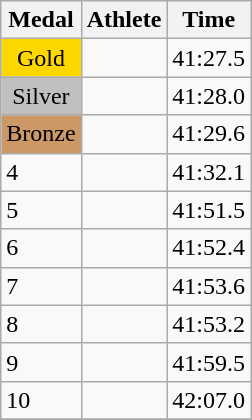<table class="wikitable">
<tr>
<th>Medal</th>
<th>Athlete</th>
<th>Time</th>
</tr>
<tr>
<td style="text-align:center;background-color:gold;">Gold</td>
<td></td>
<td>41:27.5</td>
</tr>
<tr>
<td style="text-align:center;background-color:silver;">Silver</td>
<td></td>
<td>41:28.0</td>
</tr>
<tr>
<td style="text-align:center;background-color:#CC9966;">Bronze</td>
<td></td>
<td>41:29.6</td>
</tr>
<tr>
<td>4</td>
<td></td>
<td>41:32.1</td>
</tr>
<tr>
<td>5</td>
<td></td>
<td>41:51.5</td>
</tr>
<tr>
<td>6</td>
<td></td>
<td>41:52.4</td>
</tr>
<tr>
<td>7</td>
<td></td>
<td>41:53.6</td>
</tr>
<tr>
<td>8</td>
<td></td>
<td>41:53.2</td>
</tr>
<tr>
<td>9</td>
<td></td>
<td>41:59.5</td>
</tr>
<tr>
<td>10</td>
<td></td>
<td>42:07.0</td>
</tr>
<tr>
</tr>
</table>
